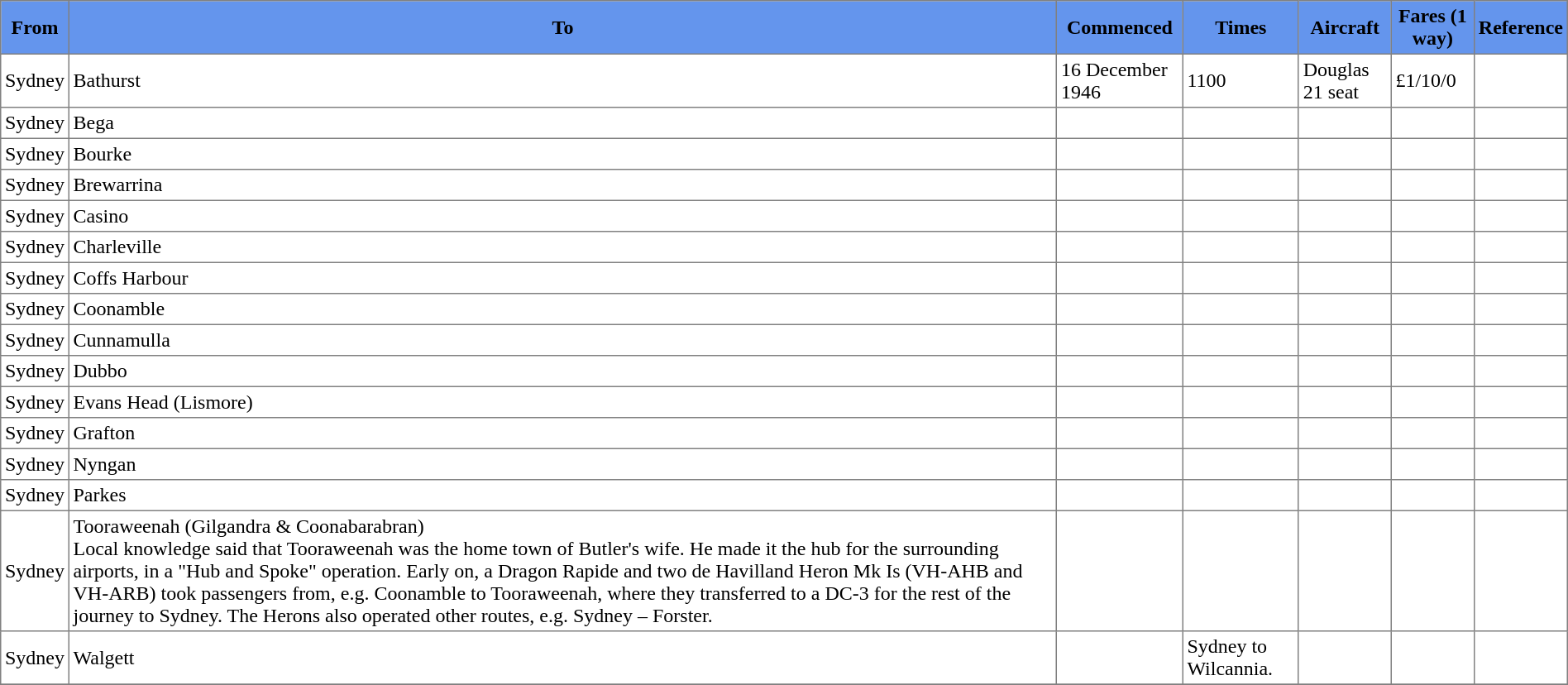<table class="toccolours sortable" border="1" cellpadding="3" style="border-collapse:collapse;margin:auto;">
<tr bgcolor=#6495ED>
<th>From</th>
<th>To</th>
<th>Commenced</th>
<th>Times</th>
<th>Aircraft</th>
<th>Fares (1 way)</th>
<th>Reference</th>
</tr>
<tr>
<td>Sydney</td>
<td>Bathurst</td>
<td>16 December 1946</td>
<td>1100</td>
<td>Douglas 21 seat</td>
<td>£1/10/0</td>
<td></td>
</tr>
<tr>
<td>Sydney</td>
<td>Bega</td>
<td></td>
<td></td>
<td></td>
<td></td>
<td></td>
</tr>
<tr>
<td>Sydney</td>
<td>Bourke</td>
<td></td>
<td></td>
<td></td>
<td></td>
<td></td>
</tr>
<tr>
<td>Sydney</td>
<td>Brewarrina</td>
<td></td>
<td></td>
<td></td>
<td></td>
<td></td>
</tr>
<tr>
<td>Sydney</td>
<td>Casino</td>
<td></td>
<td></td>
<td></td>
<td></td>
<td></td>
</tr>
<tr>
<td>Sydney</td>
<td>Charleville</td>
<td></td>
<td></td>
<td></td>
<td></td>
<td></td>
</tr>
<tr>
<td>Sydney</td>
<td>Coffs Harbour</td>
<td></td>
<td></td>
<td></td>
<td></td>
<td></td>
</tr>
<tr>
<td>Sydney</td>
<td>Coonamble</td>
<td></td>
<td></td>
<td></td>
<td></td>
<td></td>
</tr>
<tr>
<td>Sydney</td>
<td>Cunnamulla</td>
<td></td>
<td></td>
<td></td>
<td></td>
<td></td>
</tr>
<tr>
<td>Sydney</td>
<td>Dubbo</td>
<td></td>
<td></td>
<td></td>
<td></td>
<td></td>
</tr>
<tr>
<td>Sydney</td>
<td>Evans Head (Lismore)</td>
<td></td>
<td></td>
<td></td>
<td></td>
<td></td>
</tr>
<tr>
<td>Sydney</td>
<td>Grafton</td>
<td></td>
<td></td>
<td></td>
<td></td>
<td></td>
</tr>
<tr>
<td>Sydney</td>
<td>Nyngan</td>
<td></td>
<td></td>
<td></td>
<td></td>
<td></td>
</tr>
<tr>
<td>Sydney</td>
<td>Parkes</td>
<td></td>
<td></td>
<td></td>
<td></td>
<td></td>
</tr>
<tr>
<td>Sydney</td>
<td>Tooraweenah (Gilgandra & Coonabarabran)<br>Local knowledge said that Tooraweenah was the home town of Butler's wife.  He made it the hub for the surrounding airports, in a "Hub and Spoke" operation. Early on, a Dragon Rapide and two de Havilland Heron Mk Is (VH-AHB and VH-ARB) took passengers from, e.g. Coonamble to Tooraweenah, where they transferred to a DC-3 for the rest of the journey to Sydney.
The Herons also operated other routes, e.g. Sydney – Forster.</td>
<td></td>
<td></td>
<td></td>
<td></td>
<td></td>
</tr>
<tr>
<td>Sydney</td>
<td>Walgett</td>
<td></td>
<td>Sydney to Wilcannia.</td>
<td></td>
<td></td>
<td></td>
</tr>
<tr>
</tr>
</table>
